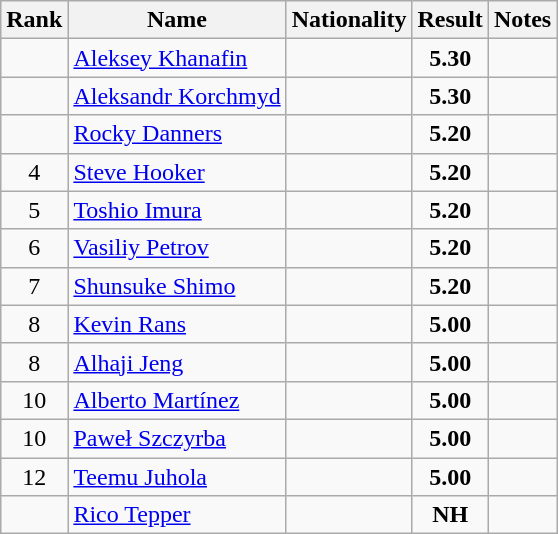<table class="wikitable sortable" style="text-align:center">
<tr>
<th>Rank</th>
<th>Name</th>
<th>Nationality</th>
<th>Result</th>
<th>Notes</th>
</tr>
<tr>
<td></td>
<td align=left><a href='#'>Aleksey Khanafin</a></td>
<td align=left></td>
<td><strong>5.30</strong></td>
<td></td>
</tr>
<tr>
<td></td>
<td align=left><a href='#'>Aleksandr Korchmyd</a></td>
<td align=left></td>
<td><strong>5.30</strong></td>
<td></td>
</tr>
<tr>
<td></td>
<td align=left><a href='#'>Rocky Danners</a></td>
<td align=left></td>
<td><strong>5.20</strong></td>
<td></td>
</tr>
<tr>
<td>4</td>
<td align=left><a href='#'>Steve Hooker</a></td>
<td align=left></td>
<td><strong>5.20</strong></td>
<td></td>
</tr>
<tr>
<td>5</td>
<td align=left><a href='#'>Toshio Imura</a></td>
<td align=left></td>
<td><strong>5.20</strong></td>
<td></td>
</tr>
<tr>
<td>6</td>
<td align=left><a href='#'>Vasiliy Petrov</a></td>
<td align=left></td>
<td><strong>5.20</strong></td>
<td></td>
</tr>
<tr>
<td>7</td>
<td align=left><a href='#'>Shunsuke Shimo</a></td>
<td align=left></td>
<td><strong>5.20</strong></td>
<td></td>
</tr>
<tr>
<td>8</td>
<td align=left><a href='#'>Kevin Rans</a></td>
<td align=left></td>
<td><strong>5.00</strong></td>
<td></td>
</tr>
<tr>
<td>8</td>
<td align=left><a href='#'>Alhaji Jeng</a></td>
<td align=left></td>
<td><strong>5.00</strong></td>
<td></td>
</tr>
<tr>
<td>10</td>
<td align=left><a href='#'>Alberto Martínez</a></td>
<td align=left></td>
<td><strong>5.00</strong></td>
<td></td>
</tr>
<tr>
<td>10</td>
<td align=left><a href='#'>Paweł Szczyrba</a></td>
<td align=left></td>
<td><strong>5.00</strong></td>
<td></td>
</tr>
<tr>
<td>12</td>
<td align=left><a href='#'>Teemu Juhola</a></td>
<td align=left></td>
<td><strong>5.00</strong></td>
<td></td>
</tr>
<tr>
<td></td>
<td align=left><a href='#'>Rico Tepper</a></td>
<td align=left></td>
<td><strong>NH</strong></td>
<td></td>
</tr>
</table>
